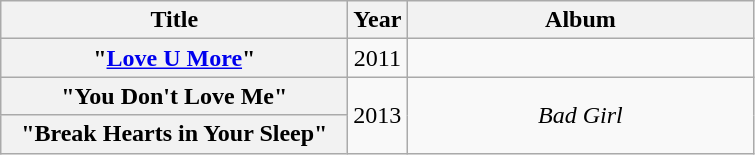<table class="wikitable plainrowheaders" style="text-align:center;">
<tr>
<th scope="col" style="width:14em;">Title</th>
<th scope="col">Year</th>
<th scope="col" style="width:14em;">Album</th>
</tr>
<tr>
<th scope="row">"<a href='#'>Love U More</a>"</th>
<td>2011</td>
<td></td>
</tr>
<tr>
<th scope="row">"You Don't Love Me"</th>
<td rowspan="2">2013</td>
<td rowspan="2"><em>Bad Girl</em></td>
</tr>
<tr>
<th scope="row">"Break Hearts in Your Sleep"</th>
</tr>
</table>
